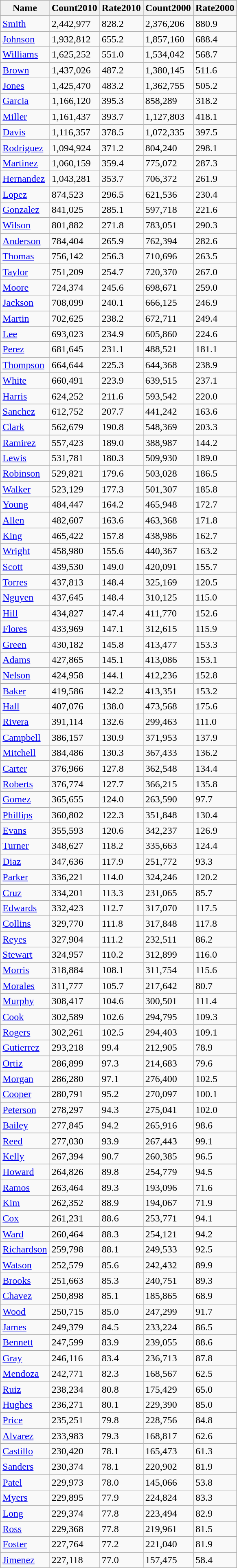<table class="wikitable sortable sticky-header static-row-numbers sort-under col1left" >
<tr>
<th>Name</th>
<th>Count2010</th>
<th>Rate2010</th>
<th>Count2000</th>
<th>Rate2000</th>
</tr>
<tr>
<td><a href='#'>Smith</a></td>
<td>2,442,977</td>
<td>828.2</td>
<td>2,376,206</td>
<td>880.9</td>
</tr>
<tr>
<td><a href='#'>Johnson</a></td>
<td>1,932,812</td>
<td>655.2</td>
<td>1,857,160</td>
<td>688.4</td>
</tr>
<tr>
<td><a href='#'>Williams</a></td>
<td>1,625,252</td>
<td>551.0</td>
<td>1,534,042</td>
<td>568.7</td>
</tr>
<tr>
<td><a href='#'>Brown</a></td>
<td>1,437,026</td>
<td>487.2</td>
<td>1,380,145</td>
<td>511.6</td>
</tr>
<tr>
<td><a href='#'>Jones</a></td>
<td>1,425,470</td>
<td>483.2</td>
<td>1,362,755</td>
<td>505.2</td>
</tr>
<tr>
<td><a href='#'>Garcia</a></td>
<td>1,166,120</td>
<td>395.3</td>
<td>858,289</td>
<td>318.2</td>
</tr>
<tr>
<td><a href='#'>Miller</a></td>
<td>1,161,437</td>
<td>393.7</td>
<td>1,127,803</td>
<td>418.1</td>
</tr>
<tr>
<td><a href='#'>Davis</a></td>
<td>1,116,357</td>
<td>378.5</td>
<td>1,072,335</td>
<td>397.5</td>
</tr>
<tr>
<td><a href='#'>Rodriguez</a></td>
<td>1,094,924</td>
<td>371.2</td>
<td>804,240</td>
<td>298.1</td>
</tr>
<tr>
<td><a href='#'>Martinez</a></td>
<td>1,060,159</td>
<td>359.4</td>
<td>775,072</td>
<td>287.3</td>
</tr>
<tr>
<td><a href='#'>Hernandez</a></td>
<td>1,043,281</td>
<td>353.7</td>
<td>706,372</td>
<td>261.9</td>
</tr>
<tr>
<td><a href='#'>Lopez</a></td>
<td>874,523</td>
<td>296.5</td>
<td>621,536</td>
<td>230.4</td>
</tr>
<tr>
<td><a href='#'>Gonzalez</a></td>
<td>841,025</td>
<td>285.1</td>
<td>597,718</td>
<td>221.6</td>
</tr>
<tr>
<td><a href='#'>Wilson</a></td>
<td>801,882</td>
<td>271.8</td>
<td>783,051</td>
<td>290.3</td>
</tr>
<tr>
<td><a href='#'>Anderson</a></td>
<td>784,404</td>
<td>265.9</td>
<td>762,394</td>
<td>282.6</td>
</tr>
<tr>
<td><a href='#'>Thomas</a></td>
<td>756,142</td>
<td>256.3</td>
<td>710,696</td>
<td>263.5</td>
</tr>
<tr>
<td><a href='#'>Taylor</a></td>
<td>751,209</td>
<td>254.7</td>
<td>720,370</td>
<td>267.0</td>
</tr>
<tr>
<td><a href='#'>Moore</a></td>
<td>724,374</td>
<td>245.6</td>
<td>698,671</td>
<td>259.0</td>
</tr>
<tr>
<td><a href='#'>Jackson</a></td>
<td>708,099</td>
<td>240.1</td>
<td>666,125</td>
<td>246.9</td>
</tr>
<tr>
<td><a href='#'>Martin</a></td>
<td>702,625</td>
<td>238.2</td>
<td>672,711</td>
<td>249.4</td>
</tr>
<tr>
<td><a href='#'>Lee</a></td>
<td>693,023</td>
<td>234.9</td>
<td>605,860</td>
<td>224.6</td>
</tr>
<tr>
<td><a href='#'>Perez</a></td>
<td>681,645</td>
<td>231.1</td>
<td>488,521</td>
<td>181.1</td>
</tr>
<tr>
<td><a href='#'>Thompson</a></td>
<td>664,644</td>
<td>225.3</td>
<td>644,368</td>
<td>238.9</td>
</tr>
<tr>
<td><a href='#'>White</a></td>
<td>660,491</td>
<td>223.9</td>
<td>639,515</td>
<td>237.1</td>
</tr>
<tr>
<td><a href='#'>Harris</a></td>
<td>624,252</td>
<td>211.6</td>
<td>593,542</td>
<td>220.0</td>
</tr>
<tr>
<td><a href='#'>Sanchez</a></td>
<td>612,752</td>
<td>207.7</td>
<td>441,242</td>
<td>163.6</td>
</tr>
<tr>
<td><a href='#'>Clark</a></td>
<td>562,679</td>
<td>190.8</td>
<td>548,369</td>
<td>203.3</td>
</tr>
<tr>
<td><a href='#'>Ramirez</a></td>
<td>557,423</td>
<td>189.0</td>
<td>388,987</td>
<td>144.2</td>
</tr>
<tr>
<td><a href='#'>Lewis</a></td>
<td>531,781</td>
<td>180.3</td>
<td>509,930</td>
<td>189.0</td>
</tr>
<tr>
<td><a href='#'>Robinson</a></td>
<td>529,821</td>
<td>179.6</td>
<td>503,028</td>
<td>186.5</td>
</tr>
<tr>
<td><a href='#'>Walker</a></td>
<td>523,129</td>
<td>177.3</td>
<td>501,307</td>
<td>185.8</td>
</tr>
<tr>
<td><a href='#'>Young</a></td>
<td>484,447</td>
<td>164.2</td>
<td>465,948</td>
<td>172.7</td>
</tr>
<tr>
<td><a href='#'>Allen</a></td>
<td>482,607</td>
<td>163.6</td>
<td>463,368</td>
<td>171.8</td>
</tr>
<tr>
<td><a href='#'>King</a></td>
<td>465,422</td>
<td>157.8</td>
<td>438,986</td>
<td>162.7</td>
</tr>
<tr>
<td><a href='#'>Wright</a></td>
<td>458,980</td>
<td>155.6</td>
<td>440,367</td>
<td>163.2</td>
</tr>
<tr>
<td><a href='#'>Scott</a></td>
<td>439,530</td>
<td>149.0</td>
<td>420,091</td>
<td>155.7</td>
</tr>
<tr>
<td><a href='#'>Torres</a></td>
<td>437,813</td>
<td>148.4</td>
<td>325,169</td>
<td>120.5</td>
</tr>
<tr>
<td><a href='#'>Nguyen</a></td>
<td>437,645</td>
<td>148.4</td>
<td>310,125</td>
<td>115.0</td>
</tr>
<tr>
<td><a href='#'>Hill</a></td>
<td>434,827</td>
<td>147.4</td>
<td>411,770</td>
<td>152.6</td>
</tr>
<tr>
<td><a href='#'>Flores</a></td>
<td>433,969</td>
<td>147.1</td>
<td>312,615</td>
<td>115.9</td>
</tr>
<tr>
<td><a href='#'>Green</a></td>
<td>430,182</td>
<td>145.8</td>
<td>413,477</td>
<td>153.3</td>
</tr>
<tr>
<td><a href='#'>Adams</a></td>
<td>427,865</td>
<td>145.1</td>
<td>413,086</td>
<td>153.1</td>
</tr>
<tr>
<td><a href='#'>Nelson</a></td>
<td>424,958</td>
<td>144.1</td>
<td>412,236</td>
<td>152.8</td>
</tr>
<tr>
<td><a href='#'>Baker</a></td>
<td>419,586</td>
<td>142.2</td>
<td>413,351</td>
<td>153.2</td>
</tr>
<tr>
<td><a href='#'>Hall</a></td>
<td>407,076</td>
<td>138.0</td>
<td>473,568</td>
<td>175.6</td>
</tr>
<tr>
<td><a href='#'>Rivera</a></td>
<td>391,114</td>
<td>132.6</td>
<td>299,463</td>
<td>111.0</td>
</tr>
<tr>
<td><a href='#'>Campbell</a></td>
<td>386,157</td>
<td>130.9</td>
<td>371,953</td>
<td>137.9</td>
</tr>
<tr>
<td><a href='#'>Mitchell</a></td>
<td>384,486</td>
<td>130.3</td>
<td>367,433</td>
<td>136.2</td>
</tr>
<tr>
<td><a href='#'>Carter</a></td>
<td>376,966</td>
<td>127.8</td>
<td>362,548</td>
<td>134.4</td>
</tr>
<tr>
<td><a href='#'>Roberts</a></td>
<td>376,774</td>
<td>127.7</td>
<td>366,215</td>
<td>135.8</td>
</tr>
<tr>
<td><a href='#'>Gomez</a></td>
<td>365,655</td>
<td>124.0</td>
<td>263,590</td>
<td>97.7</td>
</tr>
<tr>
<td><a href='#'>Phillips</a></td>
<td>360,802</td>
<td>122.3</td>
<td>351,848</td>
<td>130.4</td>
</tr>
<tr>
<td><a href='#'>Evans</a></td>
<td>355,593</td>
<td>120.6</td>
<td>342,237</td>
<td>126.9</td>
</tr>
<tr>
<td><a href='#'>Turner</a></td>
<td>348,627</td>
<td>118.2</td>
<td>335,663</td>
<td>124.4</td>
</tr>
<tr>
<td><a href='#'>Diaz</a></td>
<td>347,636</td>
<td>117.9</td>
<td>251,772</td>
<td>93.3</td>
</tr>
<tr>
<td><a href='#'>Parker</a></td>
<td>336,221</td>
<td>114.0</td>
<td>324,246</td>
<td>120.2</td>
</tr>
<tr>
<td><a href='#'>Cruz</a></td>
<td>334,201</td>
<td>113.3</td>
<td>231,065</td>
<td>85.7</td>
</tr>
<tr>
<td><a href='#'>Edwards</a></td>
<td>332,423</td>
<td>112.7</td>
<td>317,070</td>
<td>117.5</td>
</tr>
<tr>
<td><a href='#'>Collins</a></td>
<td>329,770</td>
<td>111.8</td>
<td>317,848</td>
<td>117.8</td>
</tr>
<tr>
<td><a href='#'>Reyes</a></td>
<td>327,904</td>
<td>111.2</td>
<td>232,511</td>
<td>86.2</td>
</tr>
<tr>
<td><a href='#'>Stewart</a></td>
<td>324,957</td>
<td>110.2</td>
<td>312,899</td>
<td>116.0</td>
</tr>
<tr>
<td><a href='#'>Morris</a></td>
<td>318,884</td>
<td>108.1</td>
<td>311,754</td>
<td>115.6</td>
</tr>
<tr>
<td><a href='#'>Morales</a></td>
<td>311,777</td>
<td>105.7</td>
<td>217,642</td>
<td>80.7</td>
</tr>
<tr>
<td><a href='#'>Murphy</a></td>
<td>308,417</td>
<td>104.6</td>
<td>300,501</td>
<td>111.4</td>
</tr>
<tr>
<td><a href='#'>Cook</a></td>
<td>302,589</td>
<td>102.6</td>
<td>294,795</td>
<td>109.3</td>
</tr>
<tr>
<td><a href='#'>Rogers</a></td>
<td>302,261</td>
<td>102.5</td>
<td>294,403</td>
<td>109.1</td>
</tr>
<tr>
<td><a href='#'>Gutierrez</a></td>
<td>293,218</td>
<td>99.4</td>
<td>212,905</td>
<td>78.9</td>
</tr>
<tr>
<td><a href='#'>Ortiz</a></td>
<td>286,899</td>
<td>97.3</td>
<td>214,683</td>
<td>79.6</td>
</tr>
<tr>
<td><a href='#'>Morgan</a></td>
<td>286,280</td>
<td>97.1</td>
<td>276,400</td>
<td>102.5</td>
</tr>
<tr>
<td><a href='#'>Cooper</a></td>
<td>280,791</td>
<td>95.2</td>
<td>270,097</td>
<td>100.1</td>
</tr>
<tr>
<td><a href='#'>Peterson</a></td>
<td>278,297</td>
<td>94.3</td>
<td>275,041</td>
<td>102.0</td>
</tr>
<tr>
<td><a href='#'>Bailey</a></td>
<td>277,845</td>
<td>94.2</td>
<td>265,916</td>
<td>98.6</td>
</tr>
<tr>
<td><a href='#'>Reed</a></td>
<td>277,030</td>
<td>93.9</td>
<td>267,443</td>
<td>99.1</td>
</tr>
<tr>
<td><a href='#'>Kelly</a></td>
<td>267,394</td>
<td>90.7</td>
<td>260,385</td>
<td>96.5</td>
</tr>
<tr>
<td><a href='#'>Howard</a></td>
<td>264,826</td>
<td>89.8</td>
<td>254,779</td>
<td>94.5</td>
</tr>
<tr>
<td><a href='#'>Ramos</a></td>
<td>263,464</td>
<td>89.3</td>
<td>193,096</td>
<td>71.6</td>
</tr>
<tr>
<td><a href='#'>Kim</a></td>
<td>262,352</td>
<td>88.9</td>
<td>194,067</td>
<td>71.9</td>
</tr>
<tr>
<td><a href='#'>Cox</a></td>
<td>261,231</td>
<td>88.6</td>
<td>253,771</td>
<td>94.1</td>
</tr>
<tr>
<td><a href='#'>Ward</a></td>
<td>260,464</td>
<td>88.3</td>
<td>254,121</td>
<td>94.2</td>
</tr>
<tr>
<td><a href='#'>Richardson</a></td>
<td>259,798</td>
<td>88.1</td>
<td>249,533</td>
<td>92.5</td>
</tr>
<tr>
<td><a href='#'>Watson</a></td>
<td>252,579</td>
<td>85.6</td>
<td>242,432</td>
<td>89.9</td>
</tr>
<tr>
<td><a href='#'>Brooks</a></td>
<td>251,663</td>
<td>85.3</td>
<td>240,751</td>
<td>89.3</td>
</tr>
<tr>
<td><a href='#'>Chavez</a></td>
<td>250,898</td>
<td>85.1</td>
<td>185,865</td>
<td>68.9</td>
</tr>
<tr>
<td><a href='#'>Wood</a></td>
<td>250,715</td>
<td>85.0</td>
<td>247,299</td>
<td>91.7</td>
</tr>
<tr>
<td><a href='#'>James</a></td>
<td>249,379</td>
<td>84.5</td>
<td>233,224</td>
<td>86.5</td>
</tr>
<tr>
<td><a href='#'>Bennett</a></td>
<td>247,599</td>
<td>83.9</td>
<td>239,055</td>
<td>88.6</td>
</tr>
<tr>
<td><a href='#'>Gray</a></td>
<td>246,116</td>
<td>83.4</td>
<td>236,713</td>
<td>87.8</td>
</tr>
<tr>
<td><a href='#'>Mendoza</a></td>
<td>242,771</td>
<td>82.3</td>
<td>168,567</td>
<td>62.5</td>
</tr>
<tr>
<td><a href='#'>Ruiz</a></td>
<td>238,234</td>
<td>80.8</td>
<td>175,429</td>
<td>65.0</td>
</tr>
<tr>
<td><a href='#'>Hughes</a></td>
<td>236,271</td>
<td>80.1</td>
<td>229,390</td>
<td>85.0</td>
</tr>
<tr>
<td><a href='#'>Price</a></td>
<td>235,251</td>
<td>79.8</td>
<td>228,756</td>
<td>84.8</td>
</tr>
<tr>
<td><a href='#'>Alvarez</a></td>
<td>233,983</td>
<td>79.3</td>
<td>168,817</td>
<td>62.6</td>
</tr>
<tr>
<td><a href='#'>Castillo</a></td>
<td>230,420</td>
<td>78.1</td>
<td>165,473</td>
<td>61.3</td>
</tr>
<tr>
<td><a href='#'>Sanders</a></td>
<td>230,374</td>
<td>78.1</td>
<td>220,902</td>
<td>81.9</td>
</tr>
<tr>
<td><a href='#'>Patel</a></td>
<td>229,973</td>
<td>78.0</td>
<td>145,066</td>
<td>53.8</td>
</tr>
<tr>
<td><a href='#'>Myers</a></td>
<td>229,895</td>
<td>77.9</td>
<td>224,824</td>
<td>83.3</td>
</tr>
<tr>
<td><a href='#'>Long</a></td>
<td>229,374</td>
<td>77.8</td>
<td>223,494</td>
<td>82.9</td>
</tr>
<tr>
<td><a href='#'>Ross</a></td>
<td>229,368</td>
<td>77.8</td>
<td>219,961</td>
<td>81.5</td>
</tr>
<tr>
<td><a href='#'>Foster</a></td>
<td>227,764</td>
<td>77.2</td>
<td>221,040</td>
<td>81.9</td>
</tr>
<tr>
<td><a href='#'>Jimenez</a></td>
<td>227,118</td>
<td>77.0</td>
<td>157,475</td>
<td>58.4</td>
</tr>
</table>
